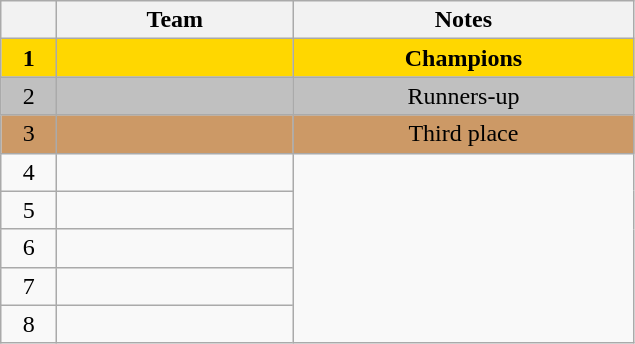<table class="wikitable" style="text-align: center; font-size: 100%;">
<tr>
<th width="30"></th>
<th width="150">Team</th>
<th width="220">Notes</th>
</tr>
<tr style="background-color: gold;">
<td><strong>1</strong></td>
<td align=left></td>
<td><strong>Champions</strong></td>
</tr>
<tr style="background-color: silver;">
<td>2</td>
<td align=left></td>
<td>Runners-up</td>
</tr>
<tr style="background-color: #C96;">
<td>3</td>
<td align=left></td>
<td>Third place</td>
</tr>
<tr>
<td>4</td>
<td align=left></td>
<td rowspan=5></td>
</tr>
<tr>
<td>5</td>
<td align=left></td>
</tr>
<tr>
<td>6</td>
<td align=left></td>
</tr>
<tr>
<td>7</td>
<td align=left></td>
</tr>
<tr>
<td>8</td>
<td align=left></td>
</tr>
</table>
